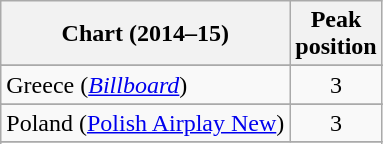<table class="wikitable plainrowheaders sortable">
<tr>
<th scope="col">Chart (2014–15)</th>
<th scope="6">Peak<br>position</th>
</tr>
<tr>
</tr>
<tr>
</tr>
<tr>
</tr>
<tr>
<td>Greece (<em><a href='#'>Billboard</a></em>)</td>
<td align="center">3</td>
</tr>
<tr>
</tr>
<tr>
<td>Poland (<a href='#'>Polish Airplay New</a>)</td>
<td align="center">3</td>
</tr>
<tr>
</tr>
<tr>
</tr>
</table>
